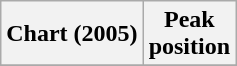<table class="wikitable">
<tr>
<th>Chart (2005)</th>
<th>Peak<br>position</th>
</tr>
<tr>
</tr>
</table>
